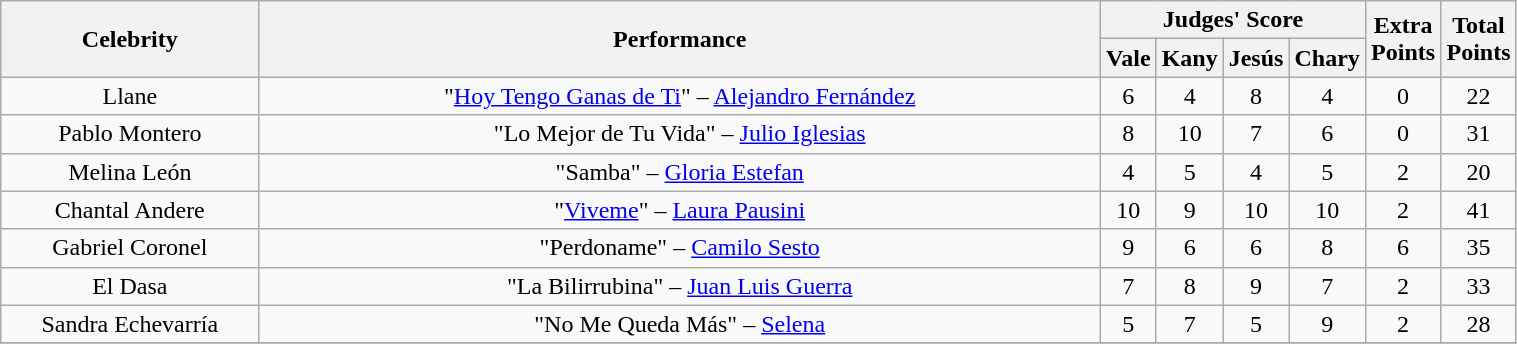<table class="wikitable" style="text-align:center; width:80%;">
<tr>
<th rowspan="2" style="width:20%;">Celebrity</th>
<th rowspan="2" style="width:70%;">Performance</th>
<th colspan="4" style="width:5%;">Judges' Score</th>
<th rowspan="2" style="width:15%;">Extra Points</th>
<th rowspan="2" style="width:15%;">Total Points</th>
</tr>
<tr>
<th>Vale</th>
<th>Kany</th>
<th>Jesús</th>
<th>Chary</th>
</tr>
<tr>
<td>Llane</td>
<td>"<a href='#'>Hoy Tengo Ganas de Ti</a>" – <a href='#'>Alejandro Fernández</a></td>
<td>6</td>
<td>4</td>
<td>8</td>
<td>4</td>
<td>0</td>
<td>22</td>
</tr>
<tr>
<td>Pablo Montero</td>
<td>"Lo Mejor de Tu Vida" – <a href='#'>Julio Iglesias</a></td>
<td>8</td>
<td>10</td>
<td>7</td>
<td>6</td>
<td>0</td>
<td>31</td>
</tr>
<tr>
<td>Melina León</td>
<td>"Samba" – <a href='#'>Gloria Estefan</a></td>
<td>4</td>
<td>5</td>
<td>4</td>
<td>5</td>
<td>2</td>
<td><span>20</span></td>
</tr>
<tr>
<td>Chantal Andere</td>
<td>"<a href='#'>Viveme</a>" – <a href='#'>Laura Pausini</a></td>
<td>10</td>
<td>9</td>
<td>10</td>
<td>10</td>
<td>2</td>
<td><span>41</span></td>
</tr>
<tr>
<td>Gabriel Coronel</td>
<td>"Perdoname" – <a href='#'>Camilo Sesto</a></td>
<td>9</td>
<td>6</td>
<td>6</td>
<td>8</td>
<td>6</td>
<td>35</td>
</tr>
<tr>
<td>El Dasa</td>
<td>"La Bilirrubina" – <a href='#'>Juan Luis Guerra</a></td>
<td>7</td>
<td>8</td>
<td>9</td>
<td>7</td>
<td>2</td>
<td>33</td>
</tr>
<tr>
<td>Sandra Echevarría</td>
<td>"No Me Queda Más" – <a href='#'>Selena</a></td>
<td>5</td>
<td>7</td>
<td>5</td>
<td>9</td>
<td>2</td>
<td>28</td>
</tr>
<tr>
</tr>
</table>
